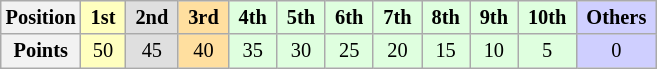<table class="wikitable" style="font-size:85%; text-align:center">
<tr>
<th>Position</th>
<td style="background:#FFFFBF;"> <strong>1st</strong> </td>
<td style="background:#DFDFDF;"> <strong>2nd</strong> </td>
<td style="background:#FFDF9F;"> <strong>3rd</strong> </td>
<td style="background:#DFFFDF;"> <strong>4th</strong> </td>
<td style="background:#DFFFDF;"> <strong>5th</strong> </td>
<td style="background:#DFFFDF;"> <strong>6th</strong> </td>
<td style="background:#DFFFDF;"> <strong>7th</strong> </td>
<td style="background:#DFFFDF;"> <strong>8th</strong> </td>
<td style="background:#DFFFDF;"> <strong>9th</strong> </td>
<td style="background:#DFFFDF;"> <strong>10th</strong> </td>
<td style="background:#CFCFFF;"> <strong>Others</strong> </td>
</tr>
<tr>
<th>Points</th>
<td style="background:#FFFFBF;">50</td>
<td style="background:#DFDFDF;">45</td>
<td style="background:#FFDF9F;">40</td>
<td style="background:#DFFFDF;">35</td>
<td style="background:#DFFFDF;">30</td>
<td style="background:#DFFFDF;">25</td>
<td style="background:#DFFFDF;">20</td>
<td style="background:#DFFFDF;">15</td>
<td style="background:#DFFFDF;">10</td>
<td style="background:#DFFFDF;">5</td>
<td style="background:#CFCFFF;">0</td>
</tr>
</table>
